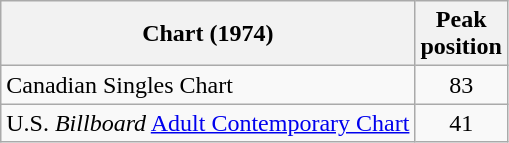<table class="wikitable sortable">
<tr>
<th>Chart (1974)</th>
<th>Peak<br>position</th>
</tr>
<tr>
<td align="left">Canadian Singles Chart</td>
<td style="text-align:center;">83</td>
</tr>
<tr>
<td align="left">U.S. <em>Billboard</em> <a href='#'>Adult Contemporary Chart</a></td>
<td style="text-align:center;">41</td>
</tr>
</table>
